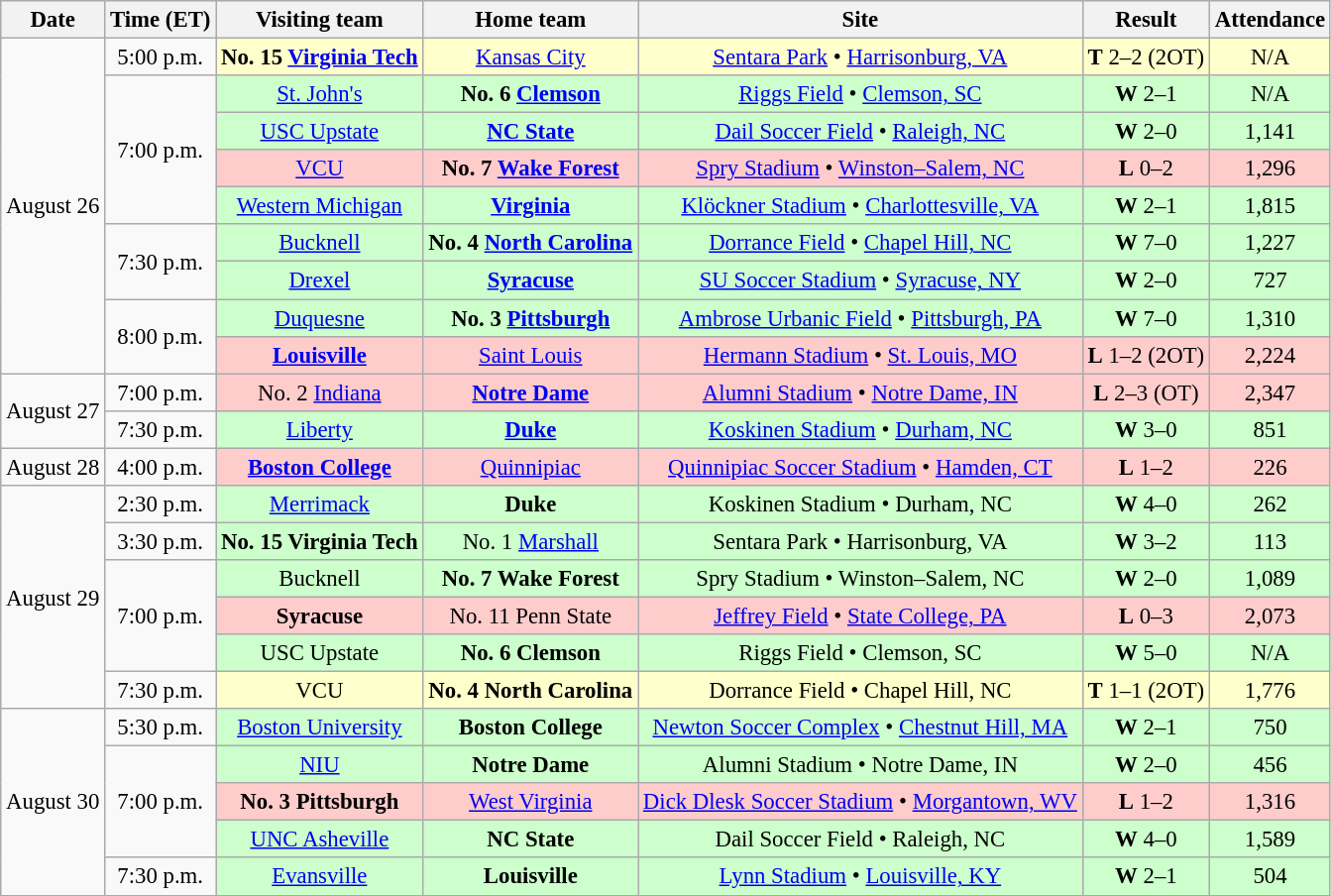<table class="wikitable" style="font-size:95%; text-align: center;">
<tr>
<th>Date</th>
<th>Time (ET)</th>
<th>Visiting team</th>
<th>Home team</th>
<th>Site</th>
<th>Result</th>
<th>Attendance</th>
</tr>
<tr>
<td rowspan=9>August 26</td>
<td>5:00 p.m.</td>
<td style="background:#ffc;"><strong>No. 15 <a href='#'>Virginia Tech</a></strong></td>
<td style="background:#ffc;"><a href='#'>Kansas City</a></td>
<td style="background:#ffc;"><a href='#'>Sentara Park</a> • <a href='#'>Harrisonburg, VA</a></td>
<td style="background:#ffc;"><strong>T</strong> 2–2 (2OT)</td>
<td style="background:#ffc;">N/A</td>
</tr>
<tr>
<td rowspan=4>7:00 p.m.</td>
<td style="background:#cfc;"><a href='#'>St. John's</a></td>
<td style="background:#cfc;"><strong>No. 6 <a href='#'>Clemson</a></strong></td>
<td style="background:#cfc;"><a href='#'>Riggs Field</a> • <a href='#'>Clemson, SC</a></td>
<td style="background:#cfc;"><strong>W</strong> 2–1</td>
<td style="background:#cfc;">N/A</td>
</tr>
<tr>
<td style="background:#cfc;"><a href='#'>USC Upstate</a></td>
<td style="background:#cfc;"><strong><a href='#'>NC State</a></strong></td>
<td style="background:#cfc;"><a href='#'>Dail Soccer Field</a> • <a href='#'>Raleigh, NC</a></td>
<td style="background:#cfc;"><strong>W</strong> 2–0</td>
<td style="background:#cfc;">1,141</td>
</tr>
<tr>
<td style="background:#fcc;"><a href='#'>VCU</a></td>
<td style="background:#fcc;"><strong>No. 7 <a href='#'>Wake Forest</a></strong></td>
<td style="background:#fcc;"><a href='#'>Spry Stadium</a> • <a href='#'>Winston–Salem, NC</a></td>
<td style="background:#fcc;"><strong>L</strong> 0–2</td>
<td style="background:#fcc;">1,296</td>
</tr>
<tr>
<td style="background:#cfc;"><a href='#'>Western Michigan</a></td>
<td style="background:#cfc;"><strong><a href='#'>Virginia</a></strong></td>
<td style="background:#cfc;"><a href='#'>Klöckner Stadium</a> • <a href='#'>Charlottesville, VA</a></td>
<td style="background:#cfc;"><strong>W</strong> 2–1</td>
<td style="background:#cfc;">1,815</td>
</tr>
<tr>
<td rowspan=2>7:30 p.m.</td>
<td style="background:#cfc;"><a href='#'>Bucknell</a></td>
<td style="background:#cfc;"><strong>No. 4 <a href='#'>North Carolina</a></strong></td>
<td style="background:#cfc;"><a href='#'>Dorrance Field</a> • <a href='#'>Chapel Hill, NC</a></td>
<td style="background:#cfc;"><strong>W</strong> 7–0</td>
<td style="background:#cfc;">1,227</td>
</tr>
<tr>
<td style="background:#cfc;"><a href='#'>Drexel</a></td>
<td style="background:#cfc;"><strong><a href='#'>Syracuse</a></strong></td>
<td style="background:#cfc;"><a href='#'>SU Soccer Stadium</a> • <a href='#'>Syracuse, NY</a></td>
<td style="background:#cfc;"><strong>W</strong> 2–0</td>
<td style="background:#cfc;">727</td>
</tr>
<tr>
<td rowspan=2>8:00 p.m.</td>
<td style="background:#cfc;"><a href='#'>Duquesne</a></td>
<td style="background:#cfc;"><strong>No. 3 <a href='#'>Pittsburgh</a></strong></td>
<td style="background:#cfc;"><a href='#'>Ambrose Urbanic Field</a> • <a href='#'>Pittsburgh, PA</a></td>
<td style="background:#cfc;"><strong>W</strong> 7–0</td>
<td style="background:#cfc;">1,310</td>
</tr>
<tr>
<td style="background:#fcc;"><strong><a href='#'>Louisville</a></strong></td>
<td style="background:#fcc;"><a href='#'>Saint Louis</a></td>
<td style="background:#fcc;"><a href='#'>Hermann Stadium</a> • <a href='#'>St. Louis, MO</a></td>
<td style="background:#fcc;"><strong>L</strong> 1–2 (2OT)</td>
<td style="background:#fcc;">2,224</td>
</tr>
<tr>
<td rowspan=2>August 27</td>
<td>7:00 p.m.</td>
<td style="background:#fcc;">No. 2 <a href='#'>Indiana</a></td>
<td style="background:#fcc;"><strong><a href='#'>Notre Dame</a></strong></td>
<td style="background:#fcc;"><a href='#'>Alumni Stadium</a> • <a href='#'>Notre Dame, IN</a></td>
<td style="background:#fcc;"><strong>L</strong> 2–3 (OT)</td>
<td style="background:#fcc;">2,347</td>
</tr>
<tr>
<td>7:30 p.m.</td>
<td style="background:#cfc;"><a href='#'>Liberty</a></td>
<td style="background:#cfc;"><strong><a href='#'>Duke</a></strong></td>
<td style="background:#cfc;"><a href='#'>Koskinen Stadium</a> • <a href='#'>Durham, NC</a></td>
<td style="background:#cfc;"><strong>W</strong> 3–0</td>
<td style="background:#cfc;">851</td>
</tr>
<tr>
<td>August 28</td>
<td>4:00 p.m.</td>
<td style="background:#fcc;"><strong><a href='#'>Boston College</a></strong></td>
<td style="background:#fcc;"><a href='#'>Quinnipiac</a></td>
<td style="background:#fcc;"><a href='#'>Quinnipiac Soccer Stadium</a> • <a href='#'>Hamden, CT</a></td>
<td style="background:#fcc;"><strong>L</strong> 1–2</td>
<td style="background:#fcc;">226</td>
</tr>
<tr>
<td rowspan=6>August 29</td>
<td>2:30 p.m.</td>
<td style="background:#cfc;"><a href='#'>Merrimack</a></td>
<td style="background:#cfc;"><strong>Duke</strong></td>
<td style="background:#cfc;">Koskinen Stadium • Durham, NC</td>
<td style="background:#cfc;"><strong>W</strong> 4–0</td>
<td style="background:#cfc;">262</td>
</tr>
<tr>
<td>3:30 p.m.</td>
<td style="background:#cfc;"><strong>No. 15 Virginia Tech</strong></td>
<td style="background:#cfc;">No. 1 <a href='#'>Marshall</a></td>
<td style="background:#cfc;">Sentara Park • Harrisonburg, VA</td>
<td style="background:#cfc;"><strong>W</strong> 3–2</td>
<td style="background:#cfc;">113</td>
</tr>
<tr>
<td rowspan=3>7:00 p.m.</td>
<td style="background:#cfc;">Bucknell</td>
<td style="background:#cfc;"><strong>No. 7 Wake Forest</strong></td>
<td style="background:#cfc;">Spry Stadium • Winston–Salem, NC</td>
<td style="background:#cfc;"><strong>W</strong> 2–0</td>
<td style="background:#cfc;">1,089</td>
</tr>
<tr>
<td style="background:#fcc;"><strong>Syracuse</strong></td>
<td style="background:#fcc;">No. 11 Penn State</td>
<td style="background:#fcc;"><a href='#'>Jeffrey Field</a> • <a href='#'>State College, PA</a></td>
<td style="background:#fcc;"><strong>L</strong> 0–3</td>
<td style="background:#fcc;">2,073</td>
</tr>
<tr>
<td style="background:#cfc;">USC Upstate</td>
<td style="background:#cfc;"><strong>No. 6 Clemson</strong></td>
<td style="background:#cfc;">Riggs Field • Clemson, SC</td>
<td style="background:#cfc;"><strong>W</strong> 5–0</td>
<td style="background:#cfc;">N/A</td>
</tr>
<tr>
<td>7:30 p.m.</td>
<td style="background:#ffc;">VCU</td>
<td style="background:#ffc;"><strong>No. 4 North Carolina</strong></td>
<td style="background:#ffc;">Dorrance Field • Chapel Hill, NC</td>
<td style="background:#ffc;"><strong>T</strong> 1–1 (2OT)</td>
<td style="background:#ffc;">1,776</td>
</tr>
<tr>
<td rowspan=5>August 30</td>
<td>5:30 p.m.</td>
<td style="background:#cfc;"><a href='#'>Boston University</a></td>
<td style="background:#cfc;"><strong>Boston College</strong></td>
<td style="background:#cfc;"><a href='#'>Newton Soccer Complex</a> • <a href='#'>Chestnut Hill, MA</a></td>
<td style="background:#cfc;"><strong>W</strong> 2–1</td>
<td style="background:#cfc;">750</td>
</tr>
<tr>
<td rowspan=3>7:00 p.m.</td>
<td style="background:#cfc;"><a href='#'>NIU</a></td>
<td style="background:#cfc;"><strong>Notre Dame</strong></td>
<td style="background:#cfc;">Alumni Stadium • Notre Dame, IN</td>
<td style="background:#cfc;"><strong>W</strong> 2–0</td>
<td style="background:#cfc;">456</td>
</tr>
<tr>
<td style="background:#fcc;"><strong>No. 3 Pittsburgh</strong></td>
<td style="background:#fcc;"><a href='#'>West Virginia</a></td>
<td style="background:#fcc;"><a href='#'>Dick Dlesk Soccer Stadium</a> • <a href='#'>Morgantown, WV</a></td>
<td style="background:#fcc;"><strong>L</strong> 1–2</td>
<td style="background:#fcc;">1,316</td>
</tr>
<tr>
<td style="background:#cfc;"><a href='#'>UNC Asheville</a></td>
<td style="background:#cfc;"><strong>NC State</strong></td>
<td style="background:#cfc;">Dail Soccer Field • Raleigh, NC</td>
<td style="background:#cfc;"><strong>W</strong> 4–0</td>
<td style="background:#cfc;">1,589</td>
</tr>
<tr>
<td>7:30 p.m.</td>
<td style="background:#cfc;"><a href='#'>Evansville</a></td>
<td style="background:#cfc;"><strong>Louisville</strong></td>
<td style="background:#cfc;"><a href='#'>Lynn Stadium</a> • <a href='#'>Louisville, KY</a></td>
<td style="background:#cfc;"><strong>W</strong> 2–1</td>
<td style="background:#cfc;">504</td>
</tr>
</table>
